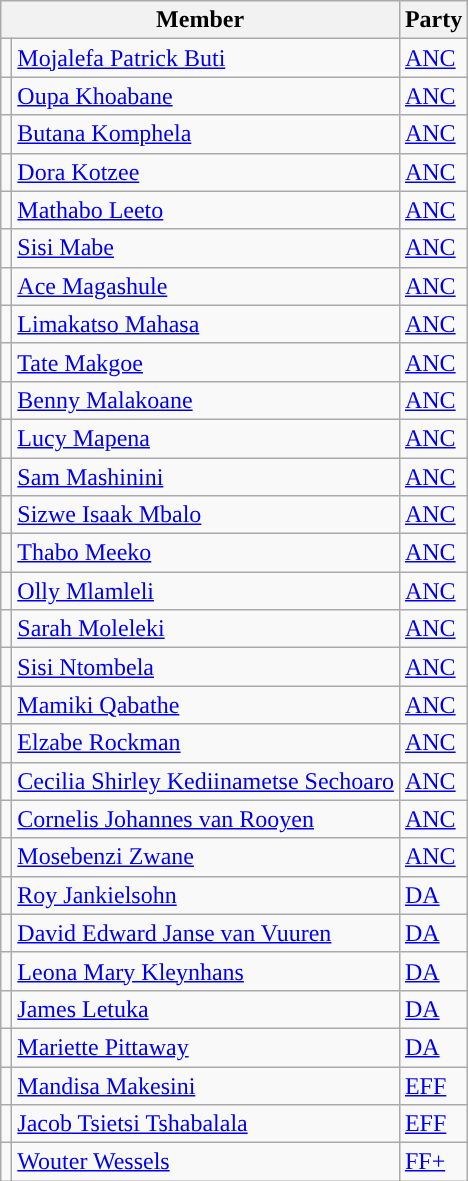<table class="wikitable sortable">
<tr>
<th colspan="2">Member</th>
<th>Party</th>
</tr>
<tr>
<td style="background-color: "></td>
<td><a href='#'>Mojalefa Patrick Buti</a></td>
<td><a href='#'>ANC</a></td>
</tr>
<tr>
<td style="background-color: "></td>
<td><a href='#'>Oupa Khoabane</a></td>
<td><a href='#'>ANC</a></td>
</tr>
<tr>
<td style="background-color: "></td>
<td><a href='#'>Butana Komphela</a></td>
<td><a href='#'>ANC</a></td>
</tr>
<tr>
<td style="background-color: "></td>
<td><a href='#'>Dora Kotzee</a></td>
<td><a href='#'>ANC</a></td>
</tr>
<tr>
<td style="background-color: "></td>
<td><a href='#'>Mathabo Leeto</a></td>
<td><a href='#'>ANC</a></td>
</tr>
<tr>
<td style="background-color: "></td>
<td><a href='#'>Sisi Mabe</a></td>
<td><a href='#'>ANC</a></td>
</tr>
<tr>
<td style="background-color: "></td>
<td><a href='#'>Ace Magashule</a></td>
<td><a href='#'>ANC</a></td>
</tr>
<tr>
<td style="background-color: "></td>
<td><a href='#'>Limakatso Mahasa</a></td>
<td><a href='#'>ANC</a></td>
</tr>
<tr>
<td style="background-color: "></td>
<td><a href='#'>Tate Makgoe</a></td>
<td><a href='#'>ANC</a></td>
</tr>
<tr>
<td style="background-color: "></td>
<td><a href='#'>Benny Malakoane</a></td>
<td><a href='#'>ANC</a></td>
</tr>
<tr>
<td style="background-color: "></td>
<td><a href='#'>Lucy Mapena</a></td>
<td><a href='#'>ANC</a></td>
</tr>
<tr>
<td style="background-color: "></td>
<td><a href='#'>Sam Mashinini</a></td>
<td><a href='#'>ANC</a></td>
</tr>
<tr>
<td style="background-color: "></td>
<td><a href='#'>Sizwe Isaak Mbalo</a></td>
<td><a href='#'>ANC</a></td>
</tr>
<tr>
<td style="background-color: "></td>
<td><a href='#'>Thabo Meeko</a></td>
<td><a href='#'>ANC</a></td>
</tr>
<tr>
<td style="background-color: "></td>
<td><a href='#'>Olly Mlamleli</a></td>
<td><a href='#'>ANC</a></td>
</tr>
<tr>
<td style="background-color: "></td>
<td><a href='#'>Sarah Moleleki</a></td>
<td><a href='#'>ANC</a></td>
</tr>
<tr>
<td style="background-color: "></td>
<td><a href='#'>Sisi Ntombela</a></td>
<td><a href='#'>ANC</a></td>
</tr>
<tr>
<td style="background-color: "></td>
<td><a href='#'>Mamiki Qabathe</a></td>
<td><a href='#'>ANC</a></td>
</tr>
<tr>
<td style="background-color: "></td>
<td><a href='#'>Elzabe Rockman</a></td>
<td><a href='#'>ANC</a></td>
</tr>
<tr>
<td style="background-color: "></td>
<td><a href='#'>Cecilia Shirley Kediinametse Sechoaro</a></td>
<td><a href='#'>ANC</a></td>
</tr>
<tr>
<td style="background-color: "></td>
<td><a href='#'>Cornelis Johannes van Rooyen</a></td>
<td><a href='#'>ANC</a></td>
</tr>
<tr>
<td style="background-color: "></td>
<td><a href='#'>Mosebenzi Zwane</a></td>
<td><a href='#'>ANC</a></td>
</tr>
<tr>
<td style="background-color: "></td>
<td><a href='#'>Roy Jankielsohn</a></td>
<td><a href='#'>DA</a></td>
</tr>
<tr>
<td style="background-color: "></td>
<td><a href='#'>David Edward Janse van Vuuren</a></td>
<td><a href='#'>DA</a></td>
</tr>
<tr>
<td style="background-color: "></td>
<td><a href='#'>Leona Mary Kleynhans</a></td>
<td><a href='#'>DA</a></td>
</tr>
<tr>
<td style="background-color: "></td>
<td><a href='#'>James Letuka</a></td>
<td><a href='#'>DA</a></td>
</tr>
<tr>
<td style="background-color: "></td>
<td><a href='#'>Mariette Pittaway</a></td>
<td><a href='#'>DA</a></td>
</tr>
<tr>
<td></td>
<td><a href='#'>Mandisa Makesini</a></td>
<td><a href='#'>EFF</a></td>
</tr>
<tr>
<td></td>
<td><a href='#'>Jacob Tsietsi Tshabalala</a></td>
<td><a href='#'>EFF</a></td>
</tr>
<tr>
<td style="background-color: "></td>
<td><a href='#'>Wouter Wessels</a></td>
<td><a href='#'>FF+</a></td>
</tr>
</table>
